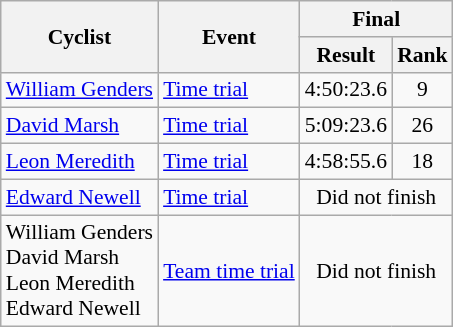<table class=wikitable style="font-size:90%">
<tr>
<th rowspan=2>Cyclist</th>
<th rowspan=2>Event</th>
<th colspan=2>Final</th>
</tr>
<tr>
<th>Result</th>
<th>Rank</th>
</tr>
<tr>
<td><a href='#'>William Genders</a></td>
<td><a href='#'>Time trial</a></td>
<td align=center>4:50:23.6</td>
<td align=center>9</td>
</tr>
<tr>
<td><a href='#'>David Marsh</a></td>
<td><a href='#'>Time trial</a></td>
<td align=center>5:09:23.6</td>
<td align=center>26</td>
</tr>
<tr>
<td><a href='#'>Leon Meredith</a></td>
<td><a href='#'>Time trial</a></td>
<td align=center>4:58:55.6</td>
<td align=center>18</td>
</tr>
<tr>
<td><a href='#'>Edward Newell</a></td>
<td><a href='#'>Time trial</a></td>
<td align=center colspan=2>Did not finish</td>
</tr>
<tr>
<td>William Genders <br> David Marsh <br> Leon Meredith <br> Edward Newell</td>
<td><a href='#'>Team time trial</a></td>
<td align=center colspan=2>Did not finish</td>
</tr>
</table>
